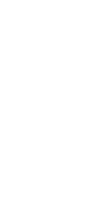<table style="text-align:center; color:#ffffff; font-size:0.8em;" cellpadding="2;">
<tr>
<td></td>
<td></td>
<td></td>
<td></td>
<td></td>
<td></td>
<td></td>
<td></td>
<td></td>
<td></td>
<td></td>
<td></td>
<td></td>
<td></td>
<td></td>
<td></td>
<td></td>
<td></td>
<td></td>
<td> <a href='#'></a></td>
<td> <a href='#'></a></td>
<td> <a href='#'></a></td>
<td> <a href='#'></a></td>
<td></td>
</tr>
<tr>
<td> <a href='#'></a></td>
<td> <a href='#'></a></td>
<td></td>
<td> <a href='#'></a></td>
<td> <a href='#'></a></td>
<td></td>
<td> <a href='#'></a></td>
<td> <a href='#'></a></td>
<td></td>
<td> <a href='#'></a></td>
<td>colspan="2"  <a href='#'></a></td>
<td></td>
<td> <a href='#'></a></td>
<td></td>
<td> <a href='#'></a></td>
<td> <a href='#'></a></td>
<td> <a href='#'></a></td>
<td> <a href='#'></a></td>
<td> <a href='#'></a></td>
<td> <a href='#'></a></td>
<td></td>
<td> <a href='#'></a></td>
<td> <a href='#'></a></td>
</tr>
<tr>
<td> <a href='#'></a></td>
<td> <a href='#'></a></td>
<td></td>
<td> <a href='#'></a></td>
<td> <a href='#'></a></td>
<td></td>
<td> <a href='#'></a></td>
<td> <a href='#'></a></td>
<td></td>
<td> <a href='#'></a></td>
<td>colspan="2"  <a href='#'></a></td>
<td></td>
<td> <a href='#'></a></td>
<td></td>
<td> <a href='#'></a></td>
<td> <a href='#'></a></td>
<td> <a href='#'></a></td>
<td> <a href='#'></a></td>
<td> <a href='#'></a></td>
<td></td>
<td> <a href='#'></a></td>
<td> <a href='#'></a></td>
<td></td>
</tr>
<tr>
<td> <a href='#'></a></td>
<td> <a href='#'></a></td>
<td></td>
<td> <a href='#'></a></td>
<td> <a href='#'></a></td>
<td></td>
<td> <a href='#'></a></td>
<td> <a href='#'></a></td>
<td></td>
<td> <a href='#'></a></td>
<td></td>
<td colspan="2" style="background:"><a href='#'></a></td>
<td> <a href='#'></a></td>
<td></td>
<td> <a href='#'></a></td>
<td> <a href='#'></a></td>
<td> <a href='#'></a></td>
<td> <a href='#'></a></td>
<td></td>
<td> <a href='#'></a></td>
<td> <a href='#'></a></td>
<td> <a href='#'></a></td>
<td> <a href='#'></a></td>
</tr>
<tr>
<td></td>
<td></td>
<td></td>
<td></td>
<td></td>
<td></td>
<td></td>
<td></td>
<td></td>
<td></td>
<td></td>
<td></td>
<td></td>
<td></td>
<td></td>
<td></td>
<td></td>
<td></td>
<td></td>
<td> <a href='#'></a></td>
<td> <a href='#'></a></td>
<td> <a href='#'></a></td>
<td></td>
<td></td>
</tr>
<tr>
<td style="background:"><a href='#'></a></td>
<td></td>
<td></td>
<td></td>
<td></td>
<td></td>
<td></td>
<td></td>
<td></td>
<td></td>
<td></td>
<td></td>
<td></td>
<td></td>
<td></td>
<td></td>
<td></td>
<td></td>
<td></td>
<td></td>
<td></td>
<td> <a href='#'></a></td>
<td></td>
<td></td>
</tr>
<tr>
<td></td>
<td></td>
<td></td>
<td></td>
<td></td>
<td></td>
<td></td>
<td></td>
<td></td>
<td></td>
<td></td>
<td></td>
<td></td>
<td></td>
<td></td>
<td></td>
<td></td>
<td></td>
<td></td>
<td></td>
<td></td>
<td></td>
<td></td>
</tr>
<tr>
<td></td>
<td></td>
<td></td>
<td></td>
<td></td>
<td></td>
<td></td>
<td></td>
<td></td>
<td></td>
<td></td>
<td></td>
<td></td>
<td></td>
<td></td>
<td></td>
<td></td>
<td></td>
<td></td>
<td></td>
<td> <a href='#'></a></td>
<td></td>
<td></td>
</tr>
<tr>
<td></td>
<td></td>
<td></td>
<td></td>
<td></td>
<td></td>
<td></td>
<td></td>
<td></td>
<td></td>
<td></td>
<td></td>
<td></td>
<td></td>
<td></td>
<td></td>
<td></td>
<td></td>
<td></td>
<td> <a href='#'></a></td>
<td> <a href='#'></a></td>
<td> <a href='#'></a></td>
<td></td>
<td></td>
</tr>
<tr>
<td> <a href='#'></a></td>
<td> <a href='#'></a></td>
<td></td>
<td> <a href='#'></a></td>
<td> <a href='#'></a></td>
<td></td>
<td> <a href='#'></a></td>
<td> <a href='#'></a></td>
<td></td>
<td> <a href='#'></a></td>
<td>colspan="2"  <a href='#'></a></td>
<td></td>
<td> <a href='#'></a></td>
<td></td>
<td> <a href='#'></a></td>
<td> <a href='#'></a></td>
<td> <a href='#'></a></td>
<td> <a href='#'></a></td>
<td></td>
<td> <a href='#'></a></td>
<td> <a href='#'></a></td>
<td> <a href='#'></a></td>
<td> <a href='#'></a></td>
</tr>
<tr>
<td> <a href='#'></a></td>
<td> <a href='#'></a></td>
<td></td>
<td> <a href='#'></a></td>
<td> <a href='#'></a></td>
<td></td>
<td> <a href='#'></a></td>
<td> <a href='#'></a></td>
<td></td>
<td> <a href='#'></a></td>
<td>colspan="2"  <a href='#'></a></td>
<td></td>
<td> <a href='#'></a></td>
<td></td>
<td> <a href='#'></a></td>
<td> <a href='#'></a></td>
<td> <a href='#'></a></td>
<td> <a href='#'></a></td>
<td> <a href='#'></a></td>
<td></td>
<td> <a href='#'></a></td>
<td> <a href='#'></a></td>
<td> <a href='#'></a></td>
</tr>
<tr>
<td> <a href='#'></a></td>
<td> <a href='#'></a></td>
<td></td>
<td> <a href='#'></a></td>
<td> <a href='#'></a></td>
<td></td>
<td> <a href='#'></a></td>
<td> <a href='#'></a></td>
<td></td>
<td> <a href='#'></a></td>
<td>colspan="2"  <a href='#'></a></td>
<td></td>
<td> <a href='#'></a></td>
<td></td>
<td> <a href='#'></a></td>
<td> <a href='#'></a></td>
<td> <a href='#'></a></td>
<td> <a href='#'></a></td>
<td> <a href='#'></a></td>
<td> <a href='#'></a></td>
<td> <a href='#'></a></td>
<td> <a href='#'></a></td>
<td> <a href='#'></a></td>
</tr>
<tr>
<td></td>
<td></td>
<td></td>
<td></td>
<td></td>
<td></td>
<td></td>
<td></td>
<td></td>
<td></td>
<td></td>
<td></td>
<td></td>
<td></td>
<td></td>
<td></td>
<td></td>
<td></td>
<td></td>
<td> <a href='#'></a></td>
<td> <a href='#'></a></td>
<td> <a href='#'></a></td>
<td> <a href='#'></a></td>
<td> <a href='#'></a></td>
</tr>
</table>
